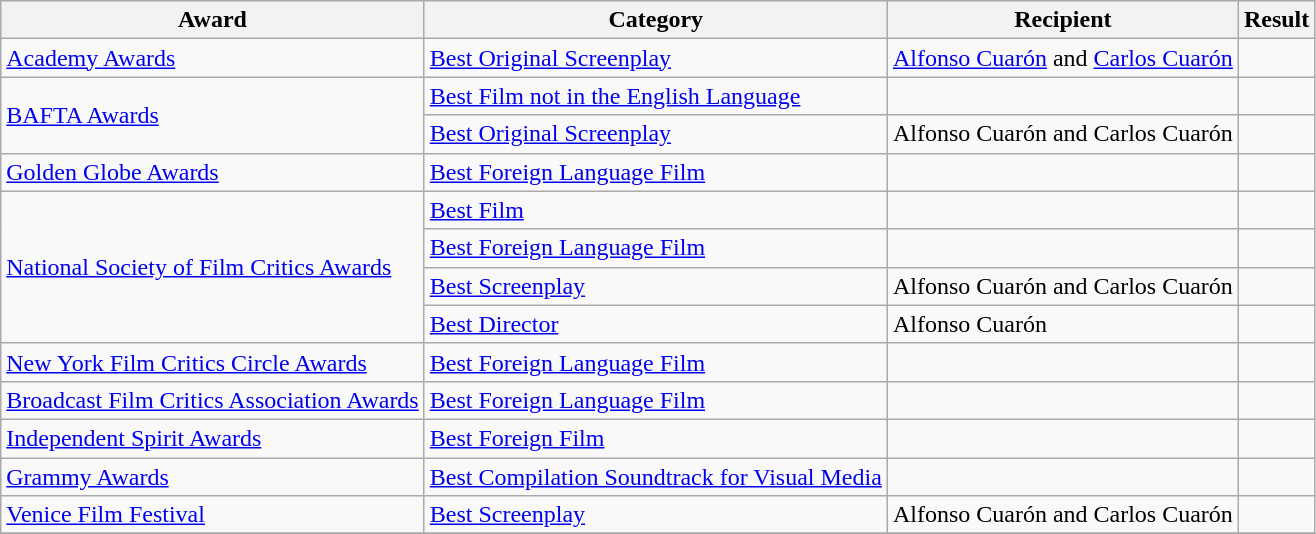<table class="wikitable plainrowheaders sortable">
<tr>
<th scope="col">Award</th>
<th scope="col">Category</th>
<th scope="col">Recipient</th>
<th scope="col">Result</th>
</tr>
<tr>
<td><a href='#'>Academy Awards</a></td>
<td><a href='#'>Best Original Screenplay</a></td>
<td><a href='#'>Alfonso Cuarón</a> and <a href='#'>Carlos Cuarón</a></td>
<td></td>
</tr>
<tr>
<td rowspan=2><a href='#'>BAFTA Awards</a></td>
<td><a href='#'>Best Film not in the English Language</a></td>
<td></td>
<td></td>
</tr>
<tr>
<td><a href='#'>Best Original Screenplay</a></td>
<td>Alfonso Cuarón and Carlos Cuarón</td>
<td></td>
</tr>
<tr>
<td><a href='#'>Golden Globe Awards</a></td>
<td><a href='#'>Best Foreign Language Film</a></td>
<td></td>
<td></td>
</tr>
<tr>
<td rowspan="4"><a href='#'>National Society of Film Critics Awards</a></td>
<td><a href='#'>Best Film</a></td>
<td></td>
<td></td>
</tr>
<tr>
<td><a href='#'>Best Foreign Language Film</a></td>
<td></td>
<td></td>
</tr>
<tr>
<td><a href='#'>Best Screenplay</a></td>
<td>Alfonso Cuarón and Carlos Cuarón</td>
<td></td>
</tr>
<tr>
<td><a href='#'>Best Director</a></td>
<td>Alfonso Cuarón</td>
<td></td>
</tr>
<tr>
<td><a href='#'>New York Film Critics Circle Awards</a></td>
<td><a href='#'>Best Foreign Language Film</a></td>
<td></td>
<td></td>
</tr>
<tr>
<td><a href='#'>Broadcast Film Critics Association Awards</a></td>
<td><a href='#'>Best Foreign Language Film</a></td>
<td></td>
<td></td>
</tr>
<tr>
<td><a href='#'>Independent Spirit Awards</a></td>
<td><a href='#'>Best Foreign Film</a></td>
<td></td>
<td></td>
</tr>
<tr>
<td><a href='#'>Grammy Awards</a></td>
<td><a href='#'>Best Compilation Soundtrack for Visual Media</a></td>
<td></td>
<td></td>
</tr>
<tr>
<td><a href='#'>Venice Film Festival</a></td>
<td><a href='#'>Best Screenplay</a></td>
<td>Alfonso Cuarón and Carlos Cuarón</td>
<td></td>
</tr>
<tr>
</tr>
</table>
